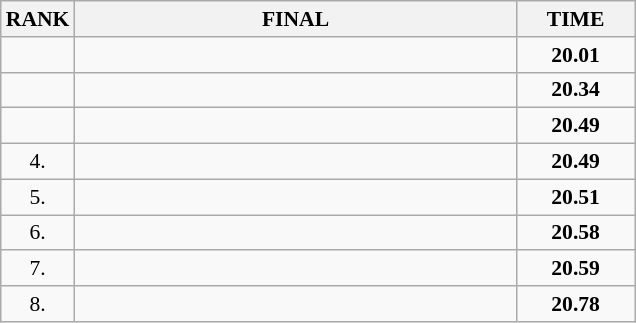<table class="wikitable" style="border-collapse: collapse; font-size: 90%;">
<tr>
<th>RANK</th>
<th style="width: 20em">FINAL</th>
<th style="width: 5em">TIME</th>
</tr>
<tr>
<td align="center"></td>
<td></td>
<td align="center"><strong>20.01</strong> </td>
</tr>
<tr>
<td align="center"></td>
<td></td>
<td align="center"><strong>20.34</strong></td>
</tr>
<tr>
<td align="center"></td>
<td></td>
<td align="center"><strong>20.49</strong></td>
</tr>
<tr>
<td align="center">4.</td>
<td></td>
<td align="center"><strong>20.49</strong></td>
</tr>
<tr>
<td align="center">5.</td>
<td></td>
<td align="center"><strong>20.51</strong></td>
</tr>
<tr>
<td align="center">6.</td>
<td></td>
<td align="center"><strong>20.58</strong></td>
</tr>
<tr>
<td align="center">7.</td>
<td></td>
<td align="center"><strong>20.59</strong></td>
</tr>
<tr>
<td align="center">8.</td>
<td></td>
<td align="center"><strong>20.78</strong></td>
</tr>
</table>
